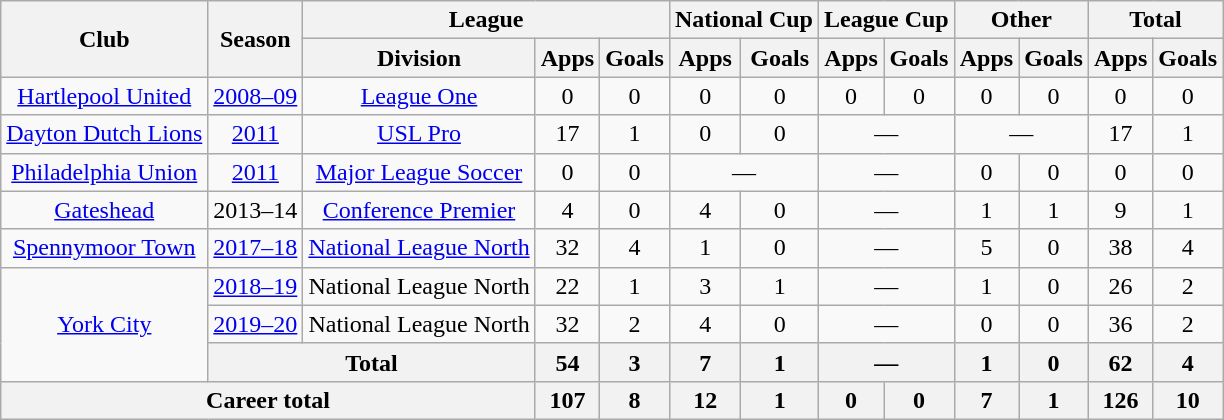<table class=wikitable style=text-align:center>
<tr>
<th rowspan=2>Club</th>
<th rowspan=2>Season</th>
<th colspan=3>League</th>
<th colspan=2>National Cup</th>
<th colspan=2>League Cup</th>
<th colspan=2>Other</th>
<th colspan=2>Total</th>
</tr>
<tr>
<th>Division</th>
<th>Apps</th>
<th>Goals</th>
<th>Apps</th>
<th>Goals</th>
<th>Apps</th>
<th>Goals</th>
<th>Apps</th>
<th>Goals</th>
<th>Apps</th>
<th>Goals</th>
</tr>
<tr>
<td><a href='#'>Hartlepool United</a></td>
<td><a href='#'>2008–09</a></td>
<td><a href='#'>League One</a></td>
<td>0</td>
<td>0</td>
<td>0</td>
<td>0</td>
<td>0</td>
<td>0</td>
<td>0</td>
<td>0</td>
<td>0</td>
<td>0</td>
</tr>
<tr>
<td><a href='#'>Dayton Dutch Lions</a></td>
<td><a href='#'>2011</a></td>
<td><a href='#'>USL Pro</a></td>
<td>17</td>
<td>1</td>
<td>0</td>
<td>0</td>
<td colspan=2>—</td>
<td colspan=2>—</td>
<td>17</td>
<td>1</td>
</tr>
<tr>
<td><a href='#'>Philadelphia Union</a></td>
<td><a href='#'>2011</a></td>
<td><a href='#'>Major League Soccer</a></td>
<td>0</td>
<td>0</td>
<td colspan=2>—</td>
<td colspan=2>—</td>
<td>0</td>
<td>0</td>
<td>0</td>
<td>0</td>
</tr>
<tr>
<td><a href='#'>Gateshead</a></td>
<td>2013–14</td>
<td><a href='#'>Conference Premier</a></td>
<td>4</td>
<td>0</td>
<td>4</td>
<td>0</td>
<td colspan=2>—</td>
<td>1</td>
<td>1</td>
<td>9</td>
<td>1</td>
</tr>
<tr>
<td><a href='#'>Spennymoor Town</a></td>
<td><a href='#'>2017–18</a></td>
<td><a href='#'>National League North</a></td>
<td>32</td>
<td>4</td>
<td>1</td>
<td>0</td>
<td colspan=2>—</td>
<td>5</td>
<td>0</td>
<td>38</td>
<td>4</td>
</tr>
<tr>
<td rowspan=3><a href='#'>York City</a></td>
<td><a href='#'>2018–19</a></td>
<td>National League North</td>
<td>22</td>
<td>1</td>
<td>3</td>
<td>1</td>
<td colspan=2>—</td>
<td>1</td>
<td>0</td>
<td>26</td>
<td>2</td>
</tr>
<tr>
<td><a href='#'>2019–20</a></td>
<td>National League North</td>
<td>32</td>
<td>2</td>
<td>4</td>
<td>0</td>
<td colspan=2>—</td>
<td>0</td>
<td>0</td>
<td>36</td>
<td>2</td>
</tr>
<tr>
<th colspan=2>Total</th>
<th>54</th>
<th>3</th>
<th>7</th>
<th>1</th>
<th colspan=2>—</th>
<th>1</th>
<th>0</th>
<th>62</th>
<th>4</th>
</tr>
<tr>
<th colspan=3>Career total</th>
<th>107</th>
<th>8</th>
<th>12</th>
<th>1</th>
<th>0</th>
<th>0</th>
<th>7</th>
<th>1</th>
<th>126</th>
<th>10</th>
</tr>
</table>
